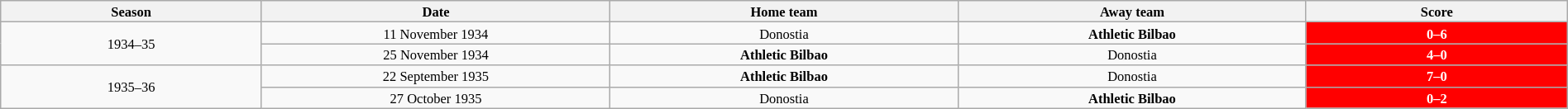<table class="wikitable" style="width:100%; text-align: center; font-size: 11px">
<tr>
<th style="width:6%;">Season</th>
<th style="width:8%;">Date</th>
<th style="width:8%;">Home team</th>
<th style="width:8%;">Away team</th>
<th style="width:6%;">Score</th>
</tr>
<tr>
<td rowspan=2>1934–35</td>
<td>11 November 1934</td>
<td>Donostia</td>
<td><strong>Athletic Bilbao</strong></td>
<td style="text-align:center; color:#FFFFFF; background:#FF0000;"><strong>0–6</strong></td>
</tr>
<tr>
<td>25 November 1934</td>
<td><strong>Athletic Bilbao</strong></td>
<td>Donostia</td>
<td style="text-align:center; color:#FFFFFF; background:#FF0000;"><strong>4–0</strong></td>
</tr>
<tr>
<td rowspan=2>1935–36</td>
<td>22 September 1935</td>
<td><strong>Athletic Bilbao</strong></td>
<td>Donostia</td>
<td style="text-align:center; color:#FFFFFF; background:#FF0000;"><strong>7–0</strong></td>
</tr>
<tr>
<td>27 October 1935</td>
<td>Donostia</td>
<td><strong>Athletic Bilbao</strong></td>
<td style="text-align:center; color:#FFFFFF; background:#FF0000;"><strong>0–2</strong></td>
</tr>
</table>
